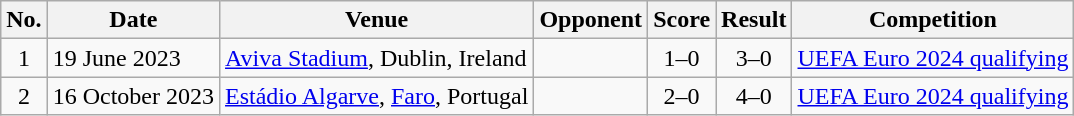<table class="wikitable">
<tr>
<th>No.</th>
<th>Date</th>
<th>Venue</th>
<th>Opponent</th>
<th>Score</th>
<th>Result</th>
<th>Competition</th>
</tr>
<tr>
<td align=center>1</td>
<td>19 June 2023</td>
<td><a href='#'>Aviva Stadium</a>, Dublin, Ireland</td>
<td></td>
<td align=center>1–0</td>
<td align=center>3–0</td>
<td><a href='#'>UEFA Euro 2024 qualifying</a></td>
</tr>
<tr>
<td style="text-align:center">2</td>
<td>16 October 2023</td>
<td><a href='#'>Estádio Algarve</a>, <a href='#'>Faro</a>, Portugal</td>
<td></td>
<td style="text-align:center">2–0</td>
<td style="text-align:center">4–0</td>
<td><a href='#'>UEFA Euro 2024 qualifying</a></td>
</tr>
</table>
